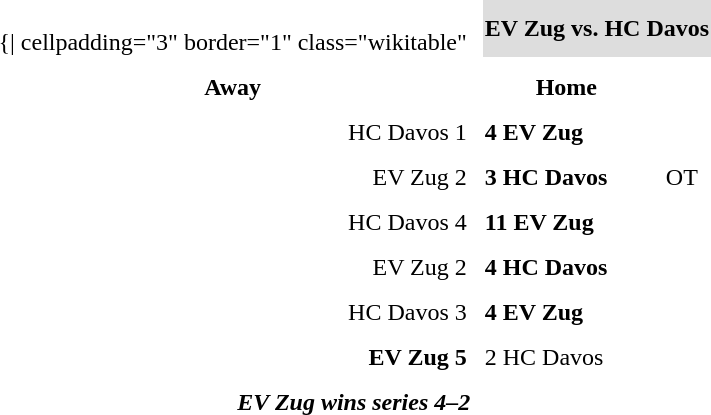<table cellspacing="10">
<tr>
<td valign="top"><br>	{| cellpadding="3" border="1"  class="wikitable"</td>
<th bgcolor="#DDDDDD" colspan="4">EV Zug vs. HC Davos</th>
</tr>
<tr>
<th>Away</th>
<th>Home</th>
</tr>
<tr>
<td align = "right">HC Davos 1</td>
<td><strong>4 EV Zug</strong></td>
<td> </td>
</tr>
<tr>
<td align = "right">EV Zug 2</td>
<td><strong>3 HC Davos</strong></td>
<td>OT</td>
</tr>
<tr>
<td align = "right">HC Davos 4</td>
<td><strong>11 EV Zug</strong></td>
<td> </td>
</tr>
<tr>
<td align = "right">EV Zug 2</td>
<td><strong>4 HC Davos</strong></td>
<td> </td>
</tr>
<tr>
<td align = "right">HC Davos 3</td>
<td><strong>4 EV Zug</strong></td>
<td> </td>
</tr>
<tr>
<td align = "right"><strong>EV Zug 5</strong></td>
<td>2 HC Davos</td>
<td> </td>
</tr>
<tr align="center">
<td colspan="4"><strong><em>EV Zug wins series 4–2</em></strong></td>
</tr>
</table>
